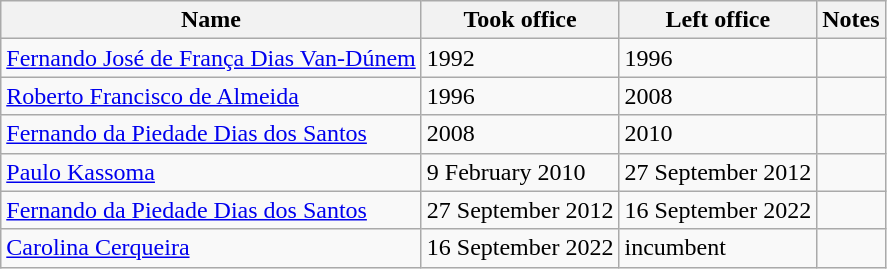<table class="wikitable">
<tr>
<th>Name</th>
<th>Took office</th>
<th>Left office</th>
<th>Notes</th>
</tr>
<tr>
<td><a href='#'>Fernando José de França Dias Van-Dúnem</a></td>
<td>1992</td>
<td>1996</td>
<td></td>
</tr>
<tr>
<td><a href='#'>Roberto Francisco de Almeida</a></td>
<td>1996</td>
<td>2008</td>
<td></td>
</tr>
<tr>
<td><a href='#'>Fernando da Piedade Dias dos Santos</a></td>
<td>2008</td>
<td>2010</td>
<td></td>
</tr>
<tr>
<td><a href='#'>Paulo Kassoma</a></td>
<td>9 February 2010</td>
<td>27 September 2012</td>
<td></td>
</tr>
<tr>
<td><a href='#'>Fernando da Piedade Dias dos Santos</a></td>
<td>27 September 2012</td>
<td>16 September 2022</td>
<td></td>
</tr>
<tr>
<td><a href='#'>Carolina Cerqueira</a></td>
<td>16 September 2022</td>
<td>incumbent</td>
<td></td>
</tr>
</table>
